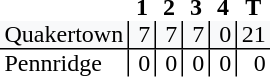<table style="border-collapse: collapse;">
<tr>
<th style="text-align: left;"></th>
<th style="text-align: center; padding: 0px 3px 0px 3px; width:12px;">1</th>
<th style="text-align: center; padding: 0px 3px 0px 3px; width:12px;">2</th>
<th style="text-align: center; padding: 0px 3px 0px 3px; width:12px;">3</th>
<th style="text-align: center; padding: 0px 3px 0px 3px; width:12px;">4</th>
<th style="text-align: center; padding: 0px 3px 0px 3px; width:12px;">T</th>
</tr>
<tr>
<td style="background: #f8f9fa; text-align: left; border-bottom: 1px solid black; padding: 0px 3px 0px 3px;">Quakertown</td>
<td style="background: #f8f9fa; border-left: 1px solid black; border-bottom: 1px solid black; text-align: right; padding: 0px 3px 0px 3px;">7</td>
<td style="background: #f8f9fa; border-left: 1px solid black; border-bottom: 1px solid black; text-align: right; padding: 0px 3px 0px 3px;">7</td>
<td style="background: #f8f9fa; border-left: 1px solid black; border-bottom: 1px solid black; text-align: right; padding: 0px 3px 0px 3px;">7</td>
<td style="background: #f8f9fa; border-left: 1px solid black; border-bottom: 1px solid black; text-align: right; padding: 0px 3px 0px 3px;">0</td>
<td style="background: #f8f9fa; border-left: 1px solid black; border-bottom: 1px solid black; text-align: right; padding: 0px 3px 0px 3px;">21</td>
</tr>
<tr>
<td style="text-align: left; padding: 0px 3px 0px 3px;">Pennridge</td>
<td style="border-left: 1px solid black; text-align: right; padding: 0px 3px 0px 3px;">0</td>
<td style="border-left: 1px solid black; text-align: right; padding: 0px 3px 0px 3px;">0</td>
<td style="border-left: 1px solid black; text-align: right; padding: 0px 3px 0px 3px;">0</td>
<td style="border-left: 1px solid black; text-align: right; padding: 0px 3px 0px 3px;">0</td>
<td style="border-left: 1px solid black; text-align: right; padding: 0px 3px 0px 3px;">0</td>
</tr>
</table>
